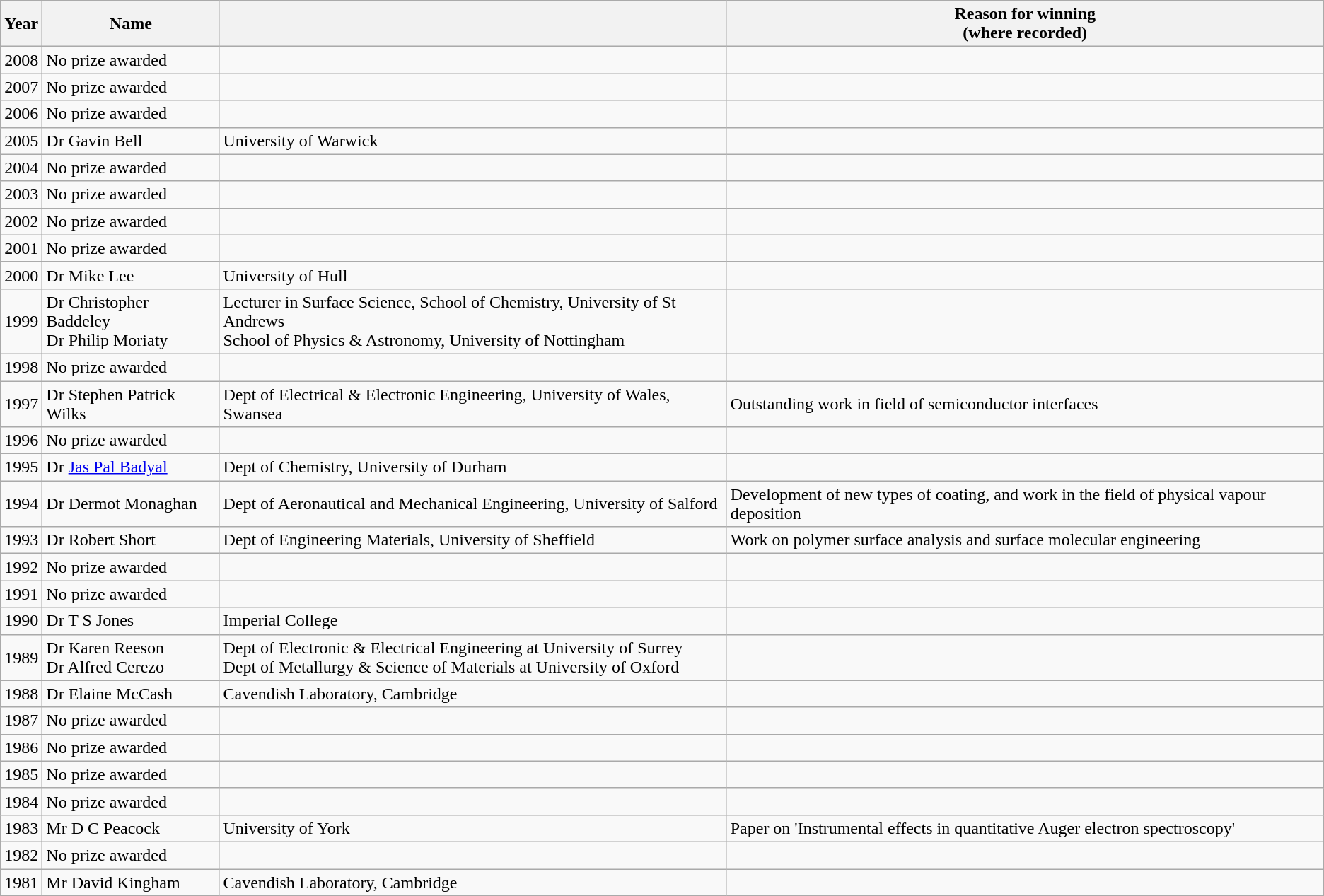<table class="wikitable">
<tr>
<th>Year</th>
<th>Name</th>
<th></th>
<th>Reason for winning<br>(where recorded)</th>
</tr>
<tr>
<td>2008</td>
<td>No prize awarded</td>
<td></td>
<td></td>
</tr>
<tr>
<td>2007</td>
<td>No prize awarded</td>
<td></td>
<td></td>
</tr>
<tr>
<td>2006</td>
<td>No prize awarded</td>
<td></td>
<td></td>
</tr>
<tr>
<td>2005</td>
<td>Dr Gavin Bell</td>
<td>University of Warwick</td>
<td></td>
</tr>
<tr>
<td>2004</td>
<td>No prize awarded</td>
<td></td>
<td></td>
</tr>
<tr>
<td>2003</td>
<td>No prize awarded</td>
<td></td>
<td></td>
</tr>
<tr>
<td>2002</td>
<td>No prize awarded</td>
<td></td>
<td></td>
</tr>
<tr>
<td>2001</td>
<td>No prize awarded</td>
<td></td>
<td></td>
</tr>
<tr>
<td>2000</td>
<td>Dr Mike Lee</td>
<td>University of Hull</td>
<td></td>
</tr>
<tr>
<td>1999</td>
<td>Dr Christopher Baddeley<br>Dr Philip Moriaty</td>
<td>Lecturer in Surface Science, School of Chemistry, University of St Andrews<br>School of Physics & Astronomy, University of Nottingham</td>
<td></td>
</tr>
<tr>
<td>1998</td>
<td>No prize awarded</td>
<td></td>
<td></td>
</tr>
<tr>
<td>1997</td>
<td>Dr Stephen Patrick Wilks</td>
<td>Dept of Electrical & Electronic Engineering, University of Wales, Swansea</td>
<td>Outstanding work in field of semiconductor interfaces</td>
</tr>
<tr>
<td>1996</td>
<td>No prize awarded</td>
<td></td>
<td></td>
</tr>
<tr>
<td>1995</td>
<td>Dr <a href='#'>Jas Pal Badyal</a></td>
<td>Dept of Chemistry, University of Durham</td>
<td></td>
</tr>
<tr>
<td>1994</td>
<td>Dr Dermot Monaghan</td>
<td>Dept of Aeronautical and Mechanical Engineering, University of Salford</td>
<td>Development of new types of coating, and work in the field of physical vapour deposition</td>
</tr>
<tr>
<td>1993</td>
<td>Dr Robert Short</td>
<td>Dept of Engineering Materials, University of Sheffield</td>
<td>Work on polymer surface analysis and surface molecular engineering</td>
</tr>
<tr>
<td>1992</td>
<td>No prize awarded</td>
<td></td>
<td></td>
</tr>
<tr>
<td>1991</td>
<td>No prize awarded</td>
<td></td>
<td></td>
</tr>
<tr>
<td>1990</td>
<td>Dr T S Jones</td>
<td>Imperial College</td>
<td></td>
</tr>
<tr>
<td>1989</td>
<td>Dr Karen Reeson<br>Dr Alfred Cerezo</td>
<td>Dept of Electronic & Electrical Engineering at University of Surrey<br>Dept of Metallurgy & Science of Materials at University of Oxford</td>
<td></td>
</tr>
<tr>
<td>1988</td>
<td>Dr Elaine McCash</td>
<td>Cavendish Laboratory, Cambridge</td>
<td></td>
</tr>
<tr>
<td>1987</td>
<td>No prize awarded</td>
<td></td>
<td></td>
</tr>
<tr>
<td>1986</td>
<td>No prize awarded</td>
<td></td>
<td></td>
</tr>
<tr>
<td>1985</td>
<td>No prize awarded</td>
<td></td>
<td></td>
</tr>
<tr>
<td>1984</td>
<td>No prize awarded</td>
<td></td>
<td></td>
</tr>
<tr>
<td>1983</td>
<td>Mr D C Peacock</td>
<td>University of York</td>
<td>Paper on 'Instrumental effects in quantitative Auger electron spectroscopy'</td>
</tr>
<tr>
<td>1982</td>
<td>No prize awarded</td>
<td></td>
<td></td>
</tr>
<tr>
<td>1981</td>
<td>Mr David Kingham</td>
<td>Cavendish Laboratory, Cambridge</td>
<td></td>
</tr>
</table>
